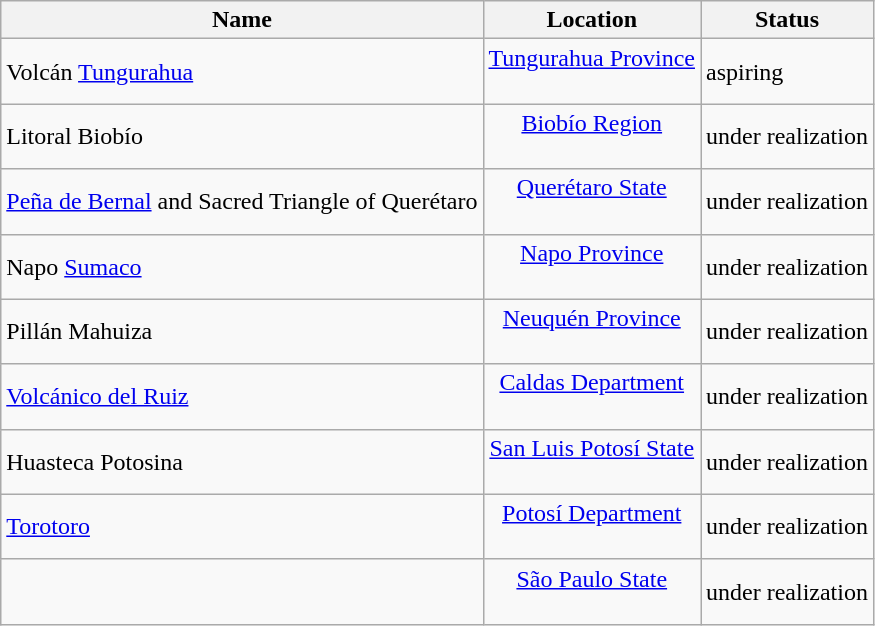<table class="wikitable">
<tr>
<th>Name</th>
<th>Location</th>
<th>Status</th>
</tr>
<tr>
<td>Volcán <a href='#'>Tungurahua</a></td>
<td align="center"><a href='#'>Tungurahua Province</a><br><br><small></small></td>
<td>aspiring</td>
</tr>
<tr>
<td>Litoral Biobío</td>
<td align="center"><a href='#'>Biobío Region</a><br><br><small></small></td>
<td>under realization</td>
</tr>
<tr>
<td><a href='#'>Peña de Bernal</a> and Sacred Triangle of Querétaro</td>
<td align="center"><a href='#'>Querétaro State</a><br><br><small></small></td>
<td>under realization</td>
</tr>
<tr>
<td>Napo <a href='#'>Sumaco</a></td>
<td align="center"><a href='#'>Napo Province</a><br><br><small></small></td>
<td>under realization</td>
</tr>
<tr>
<td>Pillán Mahuiza</td>
<td align="center"><a href='#'>Neuquén Province</a><br><br><small></small></td>
<td>under realization</td>
</tr>
<tr>
<td><a href='#'>Volcánico del Ruiz</a></td>
<td align="center"><a href='#'>Caldas Department</a><br><br><small></small></td>
<td>under realization</td>
</tr>
<tr>
<td>Huasteca Potosina</td>
<td align="center"><a href='#'>San Luis Potosí State</a><br><br><small></small></td>
<td>under realization</td>
</tr>
<tr>
<td><a href='#'>Torotoro</a></td>
<td align="center"><a href='#'>Potosí Department</a><br><br><small></small></td>
<td>under realization</td>
</tr>
<tr>
<td></td>
<td align="center"><a href='#'>São Paulo State</a><br><br><small></small></td>
<td>under realization</td>
</tr>
</table>
